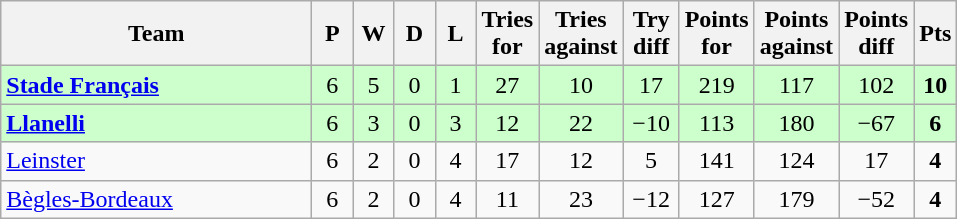<table class="wikitable" style="text-align: center;">
<tr>
<th width="200">Team</th>
<th width="20">P</th>
<th width="20">W</th>
<th width="20">D</th>
<th width="20">L</th>
<th width="20">Tries for</th>
<th width="20">Tries against</th>
<th width="30">Try diff</th>
<th width="20">Points for</th>
<th width="20">Points against</th>
<th width="25">Points diff</th>
<th width="20">Pts</th>
</tr>
<tr bgcolor="#ccffcc">
<td align="left">  <strong><a href='#'>Stade Français</a></strong></td>
<td>6</td>
<td>5</td>
<td>0</td>
<td>1</td>
<td>27</td>
<td>10</td>
<td>17</td>
<td>219</td>
<td>117</td>
<td>102</td>
<td><strong>10</strong></td>
</tr>
<tr bgcolor="#ccffcc">
<td align="left"> <strong><a href='#'>Llanelli</a></strong></td>
<td>6</td>
<td>3</td>
<td>0</td>
<td>3</td>
<td>12</td>
<td>22</td>
<td>−10</td>
<td>113</td>
<td>180</td>
<td>−67</td>
<td><strong>6</strong></td>
</tr>
<tr>
<td align="left"> <a href='#'>Leinster</a></td>
<td>6</td>
<td>2</td>
<td>0</td>
<td>4</td>
<td>17</td>
<td>12</td>
<td>5</td>
<td>141</td>
<td>124</td>
<td>17</td>
<td><strong>4</strong></td>
</tr>
<tr>
<td align="left">  <a href='#'>Bègles-Bordeaux</a></td>
<td>6</td>
<td>2</td>
<td>0</td>
<td>4</td>
<td>11</td>
<td>23</td>
<td>−12</td>
<td>127</td>
<td>179</td>
<td>−52</td>
<td><strong>4</strong></td>
</tr>
</table>
